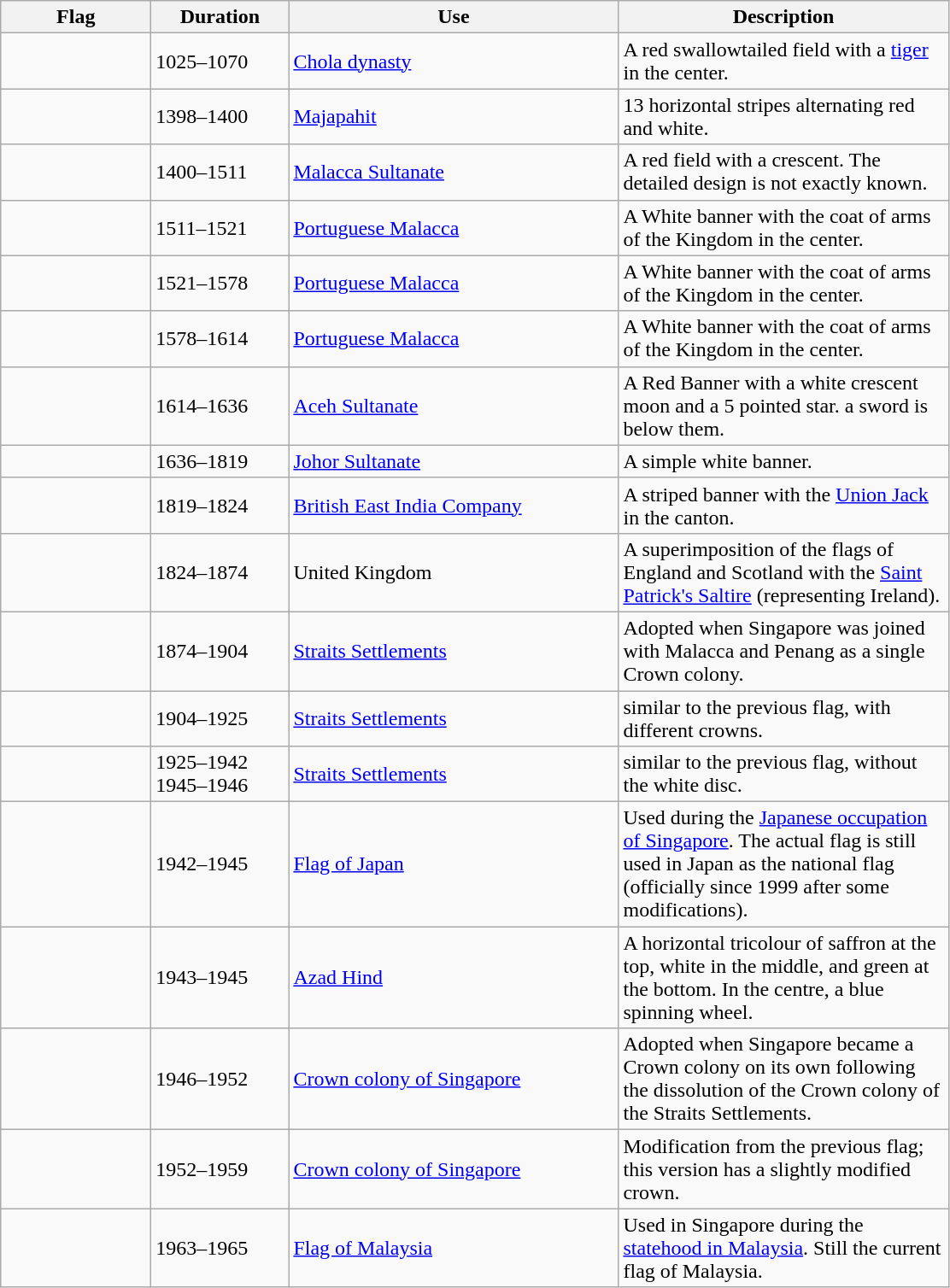<table class="wikitable">
<tr>
<th width="110">Flag</th>
<th width="100">Duration</th>
<th width="250">Use</th>
<th width="250">Description</th>
</tr>
<tr>
<td></td>
<td>1025–1070</td>
<td><a href='#'>Chola dynasty</a></td>
<td>A red swallowtailed field with a <a href='#'>tiger</a> in the center.</td>
</tr>
<tr>
<td></td>
<td>1398–1400</td>
<td><a href='#'>Majapahit</a></td>
<td>13 horizontal stripes alternating red and white.</td>
</tr>
<tr>
<td></td>
<td>1400–1511</td>
<td><a href='#'>Malacca Sultanate</a></td>
<td>A red field with a crescent. The detailed design is not exactly known.</td>
</tr>
<tr>
<td></td>
<td>1511–1521</td>
<td><a href='#'>Portuguese Malacca</a></td>
<td>A White banner with the coat of arms of the Kingdom in the center.</td>
</tr>
<tr>
<td></td>
<td>1521–1578</td>
<td><a href='#'>Portuguese Malacca</a></td>
<td>A White banner with the coat of arms of the Kingdom in the center.</td>
</tr>
<tr>
<td></td>
<td>1578–1614</td>
<td><a href='#'>Portuguese Malacca</a></td>
<td>A White banner with the coat of arms of the Kingdom in the center.</td>
</tr>
<tr>
<td></td>
<td>1614–1636</td>
<td><a href='#'>Aceh Sultanate</a></td>
<td>A Red Banner with a white crescent moon and a 5 pointed star. a sword is below them.</td>
</tr>
<tr>
<td></td>
<td>1636–1819</td>
<td><a href='#'>Johor Sultanate</a></td>
<td>A simple white banner.</td>
</tr>
<tr>
<td></td>
<td>1819–1824</td>
<td><a href='#'>British East India Company</a></td>
<td>A striped banner with the <a href='#'>Union Jack</a> in the canton.</td>
</tr>
<tr>
<td></td>
<td>1824–1874</td>
<td>United Kingdom</td>
<td>A superimposition of the flags of England and Scotland with the <a href='#'>Saint Patrick's Saltire</a> (representing Ireland).</td>
</tr>
<tr>
<td></td>
<td>1874–1904</td>
<td><a href='#'>Straits Settlements</a></td>
<td>Adopted when Singapore was joined with Malacca and Penang as a single Crown colony.</td>
</tr>
<tr>
<td></td>
<td>1904–1925</td>
<td><a href='#'>Straits Settlements</a></td>
<td>similar to the previous flag, with different crowns.</td>
</tr>
<tr>
<td></td>
<td>1925–1942<br>1945–1946</td>
<td><a href='#'>Straits Settlements</a></td>
<td>similar to the previous flag, without the white disc.</td>
</tr>
<tr>
<td></td>
<td>1942–1945</td>
<td><a href='#'>Flag of Japan</a></td>
<td>Used during the <a href='#'>Japanese occupation of Singapore</a>. The actual flag is still used in Japan as the national flag (officially since 1999 after some modifications).</td>
</tr>
<tr>
<td></td>
<td>1943–1945</td>
<td><a href='#'>Azad Hind</a></td>
<td>A horizontal tricolour of saffron at the top, white in the middle, and green at the bottom. In the centre, a blue spinning wheel.</td>
</tr>
<tr>
<td></td>
<td>1946–1952</td>
<td><a href='#'>Crown colony of Singapore</a></td>
<td>Adopted when Singapore became a Crown colony on its own following the dissolution of the Crown colony of the Straits Settlements.</td>
</tr>
<tr>
<td></td>
<td>1952–1959</td>
<td><a href='#'>Crown colony of Singapore</a></td>
<td>Modification from the previous flag; this version has a slightly modified crown.</td>
</tr>
<tr>
<td></td>
<td>1963–1965</td>
<td><a href='#'>Flag of Malaysia</a></td>
<td>Used in Singapore during the <a href='#'>statehood in Malaysia</a>. Still the current flag of Malaysia.</td>
</tr>
</table>
